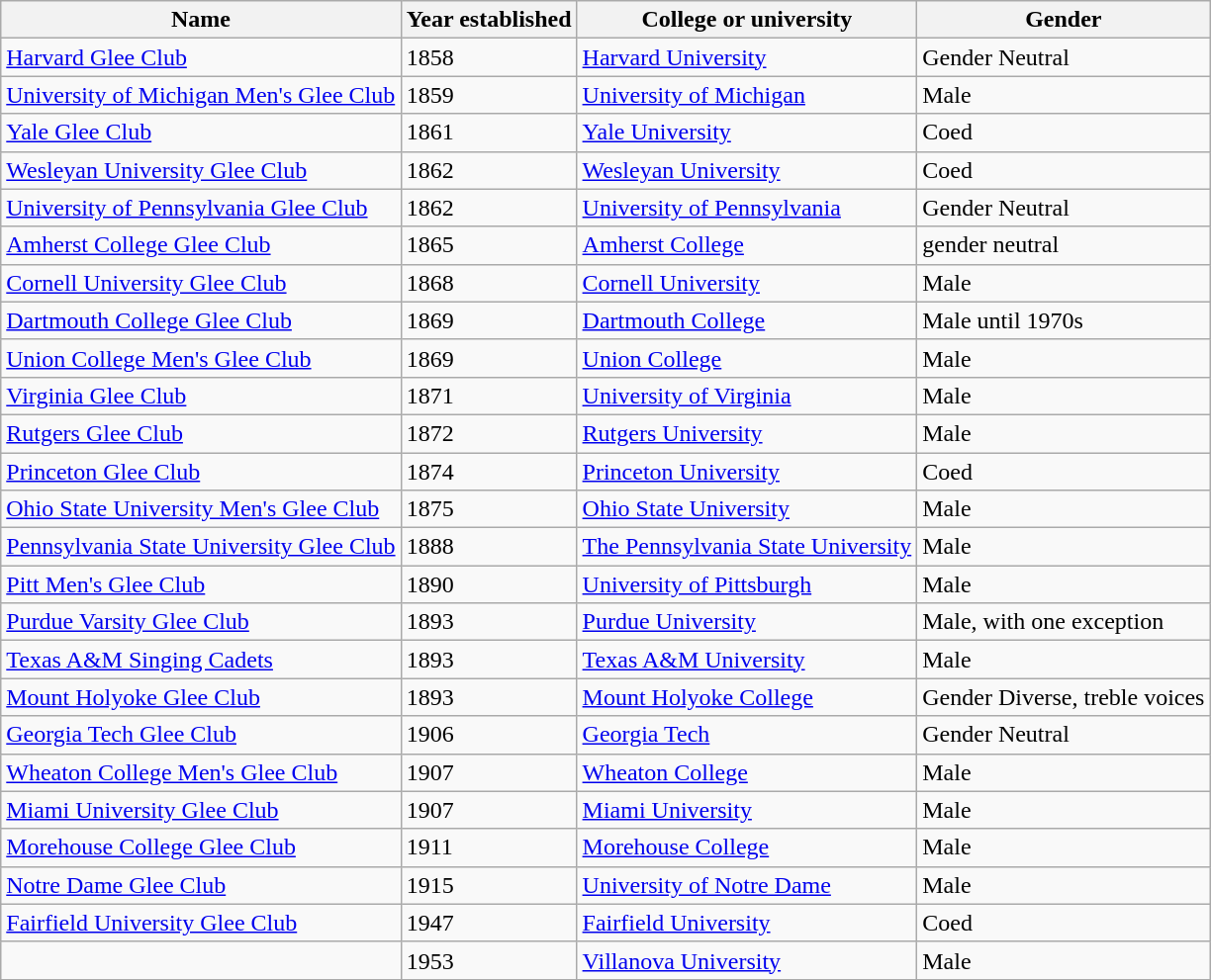<table class="wikitable sortable">
<tr>
<th>Name</th>
<th>Year established</th>
<th>College or university</th>
<th>Gender</th>
</tr>
<tr>
<td><a href='#'>Harvard Glee Club</a></td>
<td>1858</td>
<td><a href='#'>Harvard University</a></td>
<td>Gender Neutral</td>
</tr>
<tr>
<td><a href='#'>University of Michigan Men's Glee Club</a></td>
<td>1859</td>
<td><a href='#'>University of Michigan</a></td>
<td>Male</td>
</tr>
<tr>
<td><a href='#'>Yale Glee Club</a></td>
<td>1861</td>
<td><a href='#'>Yale University</a></td>
<td>Coed</td>
</tr>
<tr>
<td><a href='#'>Wesleyan University Glee Club</a></td>
<td>1862</td>
<td><a href='#'>Wesleyan University</a></td>
<td>Coed</td>
</tr>
<tr>
<td><a href='#'>University of Pennsylvania Glee Club</a></td>
<td>1862</td>
<td><a href='#'>University of Pennsylvania</a></td>
<td>Gender Neutral</td>
</tr>
<tr>
<td><a href='#'>Amherst College Glee Club</a></td>
<td>1865</td>
<td><a href='#'>Amherst College</a></td>
<td>gender neutral</td>
</tr>
<tr>
<td><a href='#'>Cornell University Glee Club</a></td>
<td>1868</td>
<td><a href='#'>Cornell University</a></td>
<td>Male</td>
</tr>
<tr>
<td><a href='#'>Dartmouth College Glee Club</a></td>
<td>1869</td>
<td><a href='#'>Dartmouth College</a></td>
<td>Male until 1970s</td>
</tr>
<tr>
<td><a href='#'>Union College Men's Glee Club</a></td>
<td>1869</td>
<td><a href='#'>Union College</a></td>
<td>Male</td>
</tr>
<tr>
<td><a href='#'>Virginia Glee Club</a></td>
<td>1871</td>
<td><a href='#'>University of Virginia</a></td>
<td>Male</td>
</tr>
<tr>
<td><a href='#'>Rutgers Glee Club</a></td>
<td>1872</td>
<td><a href='#'>Rutgers University</a></td>
<td>Male</td>
</tr>
<tr>
<td><a href='#'>Princeton Glee Club</a></td>
<td>1874</td>
<td><a href='#'>Princeton University</a></td>
<td>Coed</td>
</tr>
<tr>
<td><a href='#'>Ohio State University Men's Glee Club</a></td>
<td>1875</td>
<td><a href='#'>Ohio State University</a></td>
<td>Male</td>
</tr>
<tr>
<td><a href='#'>Pennsylvania State University Glee Club</a></td>
<td>1888</td>
<td><a href='#'>The Pennsylvania State University</a></td>
<td>Male</td>
</tr>
<tr>
<td><a href='#'>Pitt Men's Glee Club</a></td>
<td>1890</td>
<td><a href='#'>University of Pittsburgh</a></td>
<td>Male</td>
</tr>
<tr>
<td><a href='#'>Purdue Varsity Glee Club</a></td>
<td>1893</td>
<td><a href='#'>Purdue University</a></td>
<td>Male, with one exception</td>
</tr>
<tr>
<td><a href='#'>Texas A&M Singing Cadets</a></td>
<td>1893</td>
<td><a href='#'>Texas A&M University</a></td>
<td>Male</td>
</tr>
<tr>
<td><a href='#'>Mount Holyoke Glee Club</a></td>
<td>1893</td>
<td><a href='#'>Mount Holyoke College</a></td>
<td>Gender Diverse, treble voices</td>
</tr>
<tr>
<td><a href='#'>Georgia Tech Glee Club</a></td>
<td>1906</td>
<td><a href='#'>Georgia Tech</a></td>
<td>Gender Neutral</td>
</tr>
<tr>
<td><a href='#'>Wheaton College Men's Glee Club</a></td>
<td>1907</td>
<td><a href='#'>Wheaton College</a></td>
<td>Male</td>
</tr>
<tr>
<td><a href='#'>Miami University Glee Club</a></td>
<td>1907</td>
<td><a href='#'>Miami University</a></td>
<td>Male</td>
</tr>
<tr>
<td><a href='#'>Morehouse College Glee Club</a></td>
<td>1911</td>
<td><a href='#'>Morehouse College</a></td>
<td>Male</td>
</tr>
<tr>
<td><a href='#'>Notre Dame Glee Club</a></td>
<td>1915</td>
<td><a href='#'>University of Notre Dame</a></td>
<td>Male</td>
</tr>
<tr>
<td><a href='#'>Fairfield University Glee Club</a></td>
<td>1947</td>
<td><a href='#'>Fairfield University</a></td>
<td>Coed</td>
</tr>
<tr>
<td></td>
<td>1953</td>
<td><a href='#'>Villanova University</a></td>
<td>Male</td>
</tr>
<tr>
</tr>
</table>
